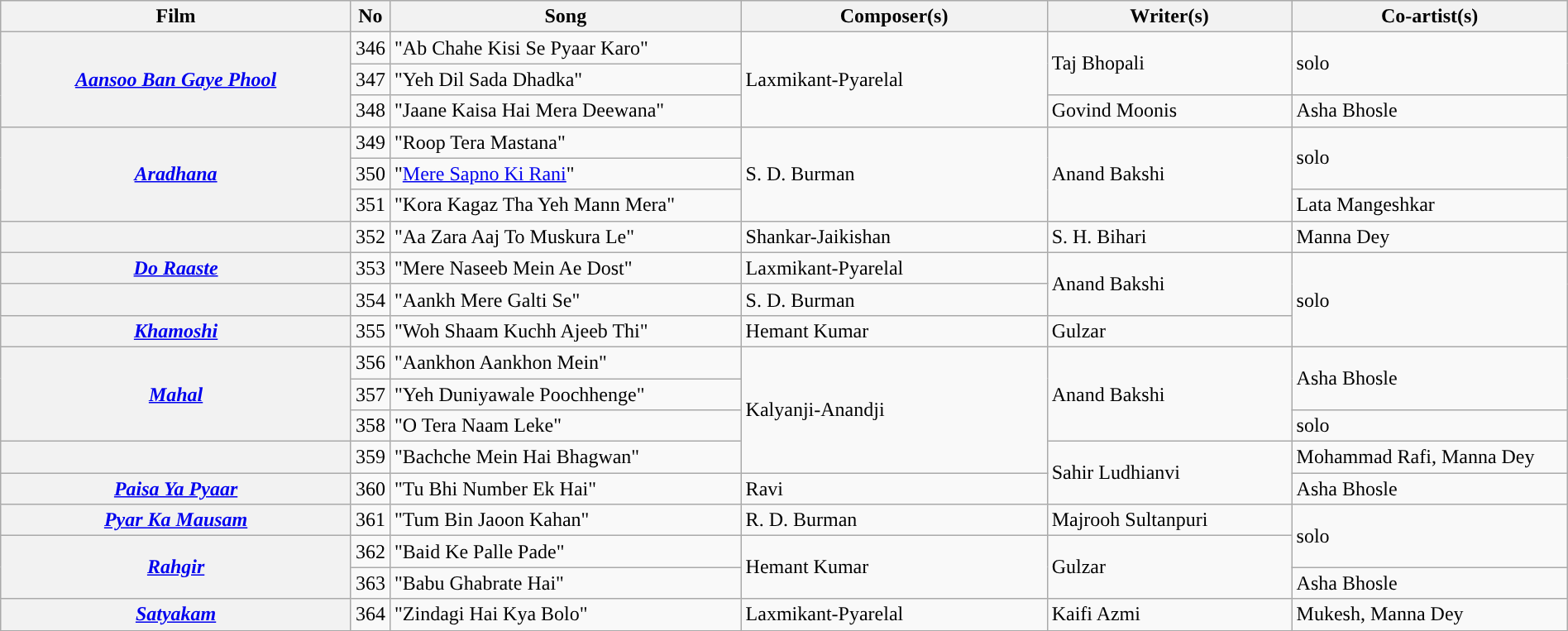<table class="wikitable plainrowheaders" width="100%" textcolor:#000;">
<tr style="background:#b0e0e66;">
<th scope="col" width=23%><strong>Film</strong></th>
<th><strong>No</strong></th>
<th scope="col" width=23%><strong>Song</strong></th>
<th scope="col" width=20%><strong>Composer(s)</strong></th>
<th scope="col" width=16%><strong>Writer(s)</strong></th>
<th scope="col" width=18%><strong>Co-artist(s)</strong></th>
</tr>
<tr>
<th rowspan=3><em><a href='#'>Aansoo Ban Gaye Phool</a></em></th>
<td>346</td>
<td>"Ab Chahe Kisi Se Pyaar Karo"</td>
<td rowspan=3>Laxmikant-Pyarelal</td>
<td rowspan=2>Taj Bhopali</td>
<td rowspan=2>solo</td>
</tr>
<tr>
<td>347</td>
<td>"Yeh Dil Sada Dhadka"</td>
</tr>
<tr>
<td>348</td>
<td>"Jaane Kaisa Hai Mera Deewana"</td>
<td>Govind Moonis</td>
<td>Asha Bhosle</td>
</tr>
<tr>
<th rowspan=3><em><a href='#'>Aradhana</a></em></th>
<td>349</td>
<td>"Roop Tera Mastana"</td>
<td rowspan=3>S. D. Burman</td>
<td rowspan=3>Anand Bakshi</td>
<td rowspan=2>solo</td>
</tr>
<tr>
<td>350</td>
<td>"<a href='#'>Mere Sapno Ki Rani</a>"</td>
</tr>
<tr>
<td>351</td>
<td>"Kora Kagaz Tha Yeh Mann Mera"</td>
<td>Lata Mangeshkar</td>
</tr>
<tr>
<th><em></em></th>
<td>352</td>
<td>"Aa Zara Aaj To Muskura Le"</td>
<td>Shankar-Jaikishan</td>
<td>S. H. Bihari</td>
<td>Manna Dey</td>
</tr>
<tr>
<th><em><a href='#'>Do Raaste</a></em></th>
<td>353</td>
<td>"Mere Naseeb Mein Ae Dost"</td>
<td>Laxmikant-Pyarelal</td>
<td rowspan=2>Anand Bakshi</td>
<td rowspan=3>solo</td>
</tr>
<tr>
<th><em></em></th>
<td>354</td>
<td>"Aankh Mere Galti Se"</td>
<td>S. D. Burman</td>
</tr>
<tr>
<th><em><a href='#'>Khamoshi</a></em></th>
<td>355</td>
<td>"Woh Shaam Kuchh Ajeeb Thi"</td>
<td>Hemant Kumar</td>
<td>Gulzar</td>
</tr>
<tr>
<th rowspan=3><em><a href='#'>Mahal</a></em></th>
<td>356</td>
<td>"Aankhon Aankhon Mein"</td>
<td rowspan=4>Kalyanji-Anandji</td>
<td rowspan=3>Anand Bakshi</td>
<td rowspan=2>Asha Bhosle</td>
</tr>
<tr>
<td>357</td>
<td>"Yeh Duniyawale Poochhenge"</td>
</tr>
<tr>
<td>358</td>
<td>"O Tera Naam Leke"</td>
<td>solo</td>
</tr>
<tr>
<th><em></em></th>
<td>359</td>
<td>"Bachche Mein Hai Bhagwan"</td>
<td rowspan=2>Sahir Ludhianvi</td>
<td>Mohammad Rafi, Manna Dey</td>
</tr>
<tr>
<th><em><a href='#'>Paisa Ya Pyaar</a></em></th>
<td>360</td>
<td>"Tu Bhi Number Ek Hai"</td>
<td>Ravi</td>
<td>Asha Bhosle</td>
</tr>
<tr>
<th><em><a href='#'>Pyar Ka Mausam</a></em></th>
<td>361</td>
<td>"Tum Bin Jaoon Kahan"</td>
<td>R. D. Burman</td>
<td>Majrooh Sultanpuri</td>
<td rowspan=2>solo</td>
</tr>
<tr>
<th rowspan=2><em><a href='#'>Rahgir</a></em></th>
<td>362</td>
<td>"Baid Ke Palle Pade"</td>
<td rowspan=2>Hemant Kumar</td>
<td rowspan=2>Gulzar</td>
</tr>
<tr>
<td>363</td>
<td>"Babu Ghabrate Hai"</td>
<td>Asha Bhosle</td>
</tr>
<tr>
<th><em><a href='#'>Satyakam</a></em></th>
<td>364</td>
<td>"Zindagi Hai Kya Bolo"</td>
<td>Laxmikant-Pyarelal</td>
<td>Kaifi Azmi</td>
<td>Mukesh, Manna Dey</td>
</tr>
<tr>
</tr>
</table>
